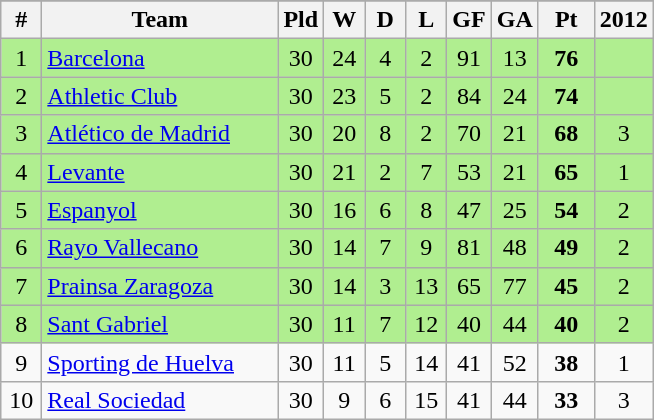<table class=wikitable style="text-align: center;">
<tr>
</tr>
<tr>
<th width=20>#</th>
<th width=150>Team</th>
<th width=20>Pld</th>
<th width=20>W</th>
<th width=20>D</th>
<th width=20>L</th>
<th width=20>GF</th>
<th width=20>GA</th>
<th width=30>Pt</th>
<th width=30>2012</th>
</tr>
<tr bgcolor=B0EE90>
<td>1</td>
<td align="left"><a href='#'>Barcelona</a></td>
<td>30</td>
<td>24</td>
<td>4</td>
<td>2</td>
<td>91</td>
<td>13</td>
<td><strong>76</strong></td>
<td></td>
</tr>
<tr bgcolor=B0EE90>
<td>2</td>
<td align="left"><a href='#'>Athletic Club</a></td>
<td>30</td>
<td>23</td>
<td>5</td>
<td>2</td>
<td>84</td>
<td>24</td>
<td><strong>74</strong></td>
<td></td>
</tr>
<tr bgcolor=B0EE90>
<td>3</td>
<td align="left"><a href='#'>Atlético de Madrid</a></td>
<td>30</td>
<td>20</td>
<td>8</td>
<td>2</td>
<td>70</td>
<td>21</td>
<td><strong>68</strong></td>
<td> 3</td>
</tr>
<tr bgcolor=B0EE90>
<td>4</td>
<td align="left"><a href='#'>Levante</a></td>
<td>30</td>
<td>21</td>
<td>2</td>
<td>7</td>
<td>53</td>
<td>21</td>
<td><strong>65</strong></td>
<td> 1</td>
</tr>
<tr bgcolor=B0EE90>
<td>5</td>
<td align="left"><a href='#'>Espanyol</a></td>
<td>30</td>
<td>16</td>
<td>6</td>
<td>8</td>
<td>47</td>
<td>25</td>
<td><strong>54</strong></td>
<td> 2</td>
</tr>
<tr bgcolor=B0EE90>
<td>6</td>
<td align="left"><a href='#'>Rayo Vallecano</a></td>
<td>30</td>
<td>14</td>
<td>7</td>
<td>9</td>
<td>81</td>
<td>48</td>
<td><strong>49</strong></td>
<td> 2</td>
</tr>
<tr bgcolor=B0EE90>
<td>7</td>
<td align="left"><a href='#'>Prainsa Zaragoza</a></td>
<td>30</td>
<td>14</td>
<td>3</td>
<td>13</td>
<td>65</td>
<td>77</td>
<td><strong>45</strong></td>
<td> 2</td>
</tr>
<tr bgcolor=B0EE90>
<td>8</td>
<td align="left"><a href='#'>Sant Gabriel</a></td>
<td>30</td>
<td>11</td>
<td>7</td>
<td>12</td>
<td>40</td>
<td>44</td>
<td><strong>40</strong></td>
<td> 2</td>
</tr>
<tr>
<td>9</td>
<td align="left"><a href='#'>Sporting de Huelva</a></td>
<td>30</td>
<td>11</td>
<td>5</td>
<td>14</td>
<td>41</td>
<td>52</td>
<td><strong>38</strong></td>
<td> 1</td>
</tr>
<tr>
<td>10</td>
<td align="left"><a href='#'>Real Sociedad</a></td>
<td>30</td>
<td>9</td>
<td>6</td>
<td>15</td>
<td>41</td>
<td>44</td>
<td><strong>33</strong></td>
<td> 3</td>
</tr>
</table>
